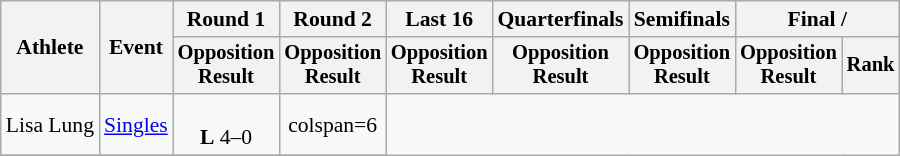<table class="wikitable" style="font-size:90%">
<tr>
<th rowspan=2>Athlete</th>
<th rowspan=2>Event</th>
<th>Round 1</th>
<th>Round 2</th>
<th>Last 16</th>
<th>Quarterfinals</th>
<th>Semifinals</th>
<th colspan=2>Final / </th>
</tr>
<tr style="font-size:95%">
<th>Opposition<br>Result</th>
<th>Opposition<br>Result</th>
<th>Opposition<br>Result</th>
<th>Opposition<br>Result</th>
<th>Opposition<br>Result</th>
<th>Opposition<br>Result</th>
<th>Rank</th>
</tr>
<tr align=center>
<td align=left>Lisa Lung</td>
<td align=left><a href='#'>Singles</a></td>
<td><br><strong>L</strong> 4–0</td>
<td>colspan=6 </td>
</tr>
<tr align=center>
</tr>
</table>
